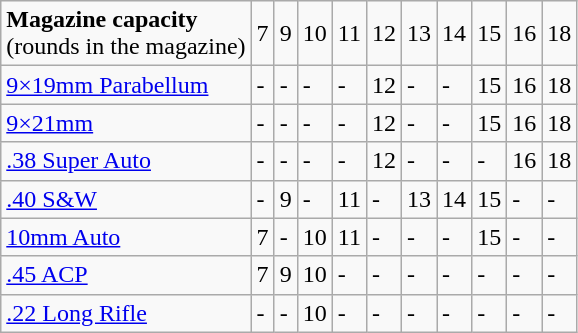<table class="wikitable">
<tr>
<td><strong>Magazine capacity</strong><br>(rounds in the magazine)</td>
<td>7</td>
<td>9</td>
<td>10</td>
<td>11</td>
<td>12</td>
<td>13</td>
<td>14</td>
<td>15</td>
<td>16</td>
<td>18</td>
</tr>
<tr s>
<td><a href='#'>9×19mm Parabellum</a></td>
<td>-</td>
<td>-</td>
<td>-</td>
<td>-</td>
<td>12</td>
<td>-</td>
<td>-</td>
<td>15</td>
<td>16</td>
<td>18</td>
</tr>
<tr>
<td><a href='#'>9×21mm</a></td>
<td>-</td>
<td>-</td>
<td>-</td>
<td>-</td>
<td>12</td>
<td>-</td>
<td>-</td>
<td>15</td>
<td>16</td>
<td>18</td>
</tr>
<tr>
<td><a href='#'>.38 Super Auto</a></td>
<td>-</td>
<td>-</td>
<td>-</td>
<td>-</td>
<td>12</td>
<td>-</td>
<td>-</td>
<td>-</td>
<td>16</td>
<td>18</td>
</tr>
<tr>
<td><a href='#'>.40 S&W</a></td>
<td>-</td>
<td>9</td>
<td>-</td>
<td>11</td>
<td>-</td>
<td>13</td>
<td>14</td>
<td>15</td>
<td>-</td>
<td>-</td>
</tr>
<tr>
<td><a href='#'>10mm Auto</a></td>
<td>7</td>
<td>-</td>
<td>10</td>
<td>11</td>
<td>-</td>
<td>-</td>
<td>-</td>
<td>15</td>
<td>-</td>
<td>-</td>
</tr>
<tr>
<td><a href='#'>.45 ACP</a></td>
<td>7</td>
<td>9</td>
<td>10</td>
<td>-</td>
<td>-</td>
<td>-</td>
<td>-</td>
<td>-</td>
<td>-</td>
<td>-</td>
</tr>
<tr>
<td><a href='#'>.22 Long Rifle</a></td>
<td>-</td>
<td>-</td>
<td>10</td>
<td>-</td>
<td>-</td>
<td>-</td>
<td>-</td>
<td>-</td>
<td>-</td>
<td>-</td>
</tr>
</table>
